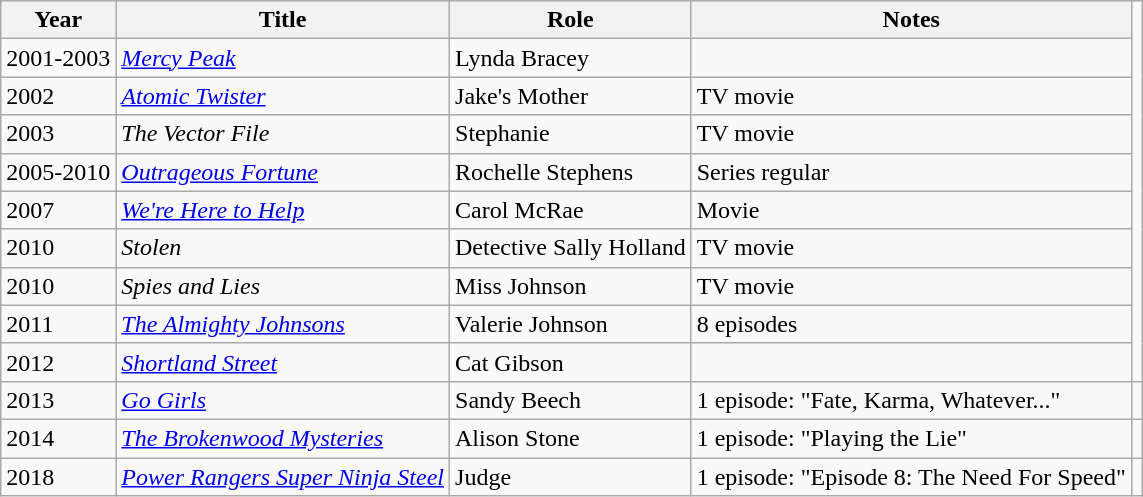<table class="wikitable sortable">
<tr>
<th>Year</th>
<th>Title</th>
<th>Role</th>
<th class="unsortable">Notes</th>
</tr>
<tr>
<td>2001-2003</td>
<td><em><a href='#'>Mercy Peak</a></em></td>
<td>Lynda Bracey</td>
<td></td>
</tr>
<tr>
<td>2002</td>
<td><em><a href='#'>Atomic Twister</a></em></td>
<td>Jake's Mother</td>
<td>TV movie</td>
</tr>
<tr>
<td>2003</td>
<td><em>The Vector File</em></td>
<td>Stephanie</td>
<td>TV movie</td>
</tr>
<tr>
<td>2005-2010</td>
<td><em><a href='#'>Outrageous Fortune</a></em></td>
<td>Rochelle Stephens</td>
<td>Series regular</td>
</tr>
<tr>
<td>2007</td>
<td><em><a href='#'>We're Here to Help</a></em></td>
<td>Carol McRae</td>
<td>Movie</td>
</tr>
<tr>
<td>2010</td>
<td><em>Stolen</em></td>
<td>Detective Sally Holland</td>
<td>TV movie</td>
</tr>
<tr>
<td>2010</td>
<td><em>Spies and Lies</em></td>
<td>Miss Johnson</td>
<td>TV movie</td>
</tr>
<tr>
<td>2011</td>
<td><em><a href='#'>The Almighty Johnsons</a></em></td>
<td>Valerie Johnson</td>
<td>8 episodes</td>
</tr>
<tr>
<td>2012</td>
<td><em><a href='#'>Shortland Street</a></em></td>
<td>Cat Gibson</td>
<td></td>
</tr>
<tr>
<td>2013</td>
<td><em><a href='#'>Go Girls</a></em></td>
<td>Sandy Beech</td>
<td>1 episode: "Fate, Karma, Whatever..."</td>
<td></td>
</tr>
<tr>
<td>2014</td>
<td><em><a href='#'>The Brokenwood Mysteries</a></em></td>
<td>Alison Stone</td>
<td>1 episode: "Playing the Lie"</td>
<td></td>
</tr>
<tr>
<td>2018</td>
<td><em><a href='#'>Power Rangers Super Ninja Steel</a></em></td>
<td>Judge</td>
<td>1 episode: "Episode 8: The Need For Speed"</td>
<td></td>
</tr>
</table>
